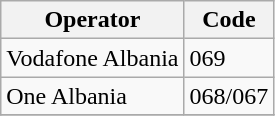<table class="wikitable">
<tr>
<th>Operator</th>
<th>Code</th>
</tr>
<tr>
<td>Vodafone Albania</td>
<td>069</td>
</tr>
<tr>
<td>One Albania</td>
<td>068/067</td>
</tr>
<tr>
</tr>
</table>
